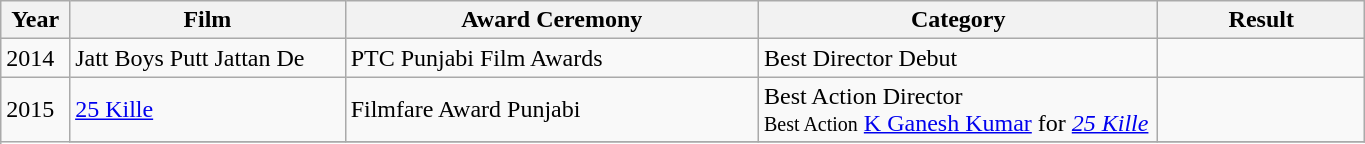<table class="wikitable plainrowheaders">
<tr>
<th width=5%>Year</th>
<th width=20%>Film</th>
<th width=30%>Award Ceremony</th>
<th width=29%>Category</th>
<th width=15%>Result</th>
</tr>
<tr>
<td>2014</td>
<td>Jatt Boys Putt Jattan De</td>
<td>PTC Punjabi Film Awards</td>
<td>Best Director Debut</td>
<td></td>
</tr>
<tr>
<td rowspan="7">2015</td>
<td><a href='#'>25 Kille</a></td>
<td>Filmfare Award Punjabi</td>
<td>Best Action Director<br> <small>Best Action</small> <a href='#'>K Ganesh Kumar</a> for <em><a href='#'>25 Kille</a></em></td>
<td></td>
</tr>
<tr>
</tr>
</table>
